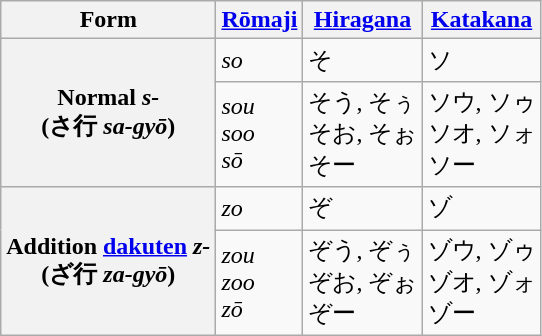<table class="wikitable">
<tr>
<th>Form</th>
<th><a href='#'>Rōmaji</a></th>
<th><a href='#'>Hiragana</a></th>
<th><a href='#'>Katakana</a></th>
</tr>
<tr>
<th rowspan="2">Normal <em>s-</em><br>(さ行 <em>sa-gyō</em>)</th>
<td><em>so</em></td>
<td>そ</td>
<td>ソ</td>
</tr>
<tr>
<td><em>sou</em><br><em>soo</em><br><em>sō</em></td>
<td>そう, そぅ<br>そお, そぉ<br>そー</td>
<td>ソウ, ソゥ<br>ソオ, ソォ<br>ソー</td>
</tr>
<tr>
<th rowspan="2">Addition <a href='#'>dakuten</a> <em>z-</em><br>(ざ行 <em>za-gyō</em>)</th>
<td><em>zo</em></td>
<td>ぞ</td>
<td>ゾ</td>
</tr>
<tr>
<td><em>zou</em><br><em>zoo</em><br><em>zō</em></td>
<td>ぞう, ぞぅ<br>ぞお, ぞぉ<br>ぞー</td>
<td>ゾウ, ゾゥ<br>ゾオ, ゾォ<br>ゾー</td>
</tr>
</table>
